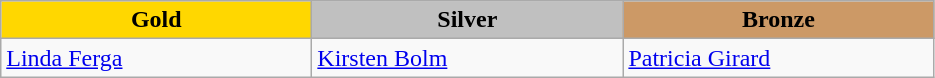<table class="wikitable" style="text-align:left">
<tr align="center">
<td width=200 bgcolor=gold><strong>Gold</strong></td>
<td width=200 bgcolor=silver><strong>Silver</strong></td>
<td width=200 bgcolor=CC9966><strong>Bronze</strong></td>
</tr>
<tr>
<td><a href='#'>Linda Ferga</a><br><em></em></td>
<td><a href='#'>Kirsten Bolm</a><br><em></em></td>
<td><a href='#'>Patricia Girard</a><br><em></em></td>
</tr>
</table>
